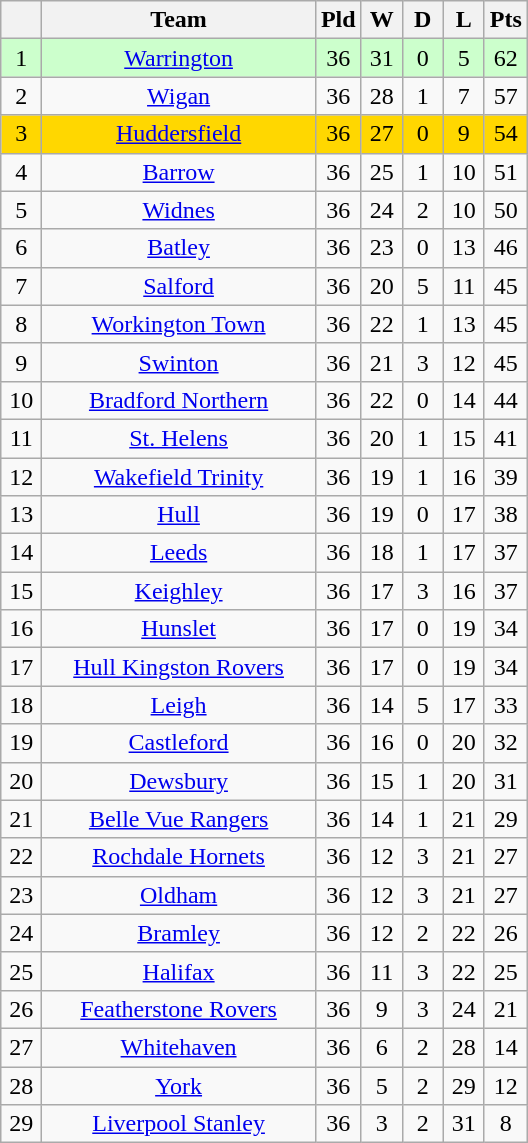<table class="wikitable" style="text-align:center;">
<tr>
<th style="width:20px;" abbr="Position"></th>
<th width=175>Team</th>
<th style="width:20px;" abbr="Played">Pld</th>
<th style="width:20px;" abbr="Won">W</th>
<th style="width:20px;" abbr="Drawn">D</th>
<th style="width:20px;" abbr="Lost">L</th>
<th style="width:20px;" abbr="Points">Pts</th>
</tr>
<tr style="text-align:center; background:#cfc;">
<td>1</td>
<td><a href='#'>Warrington</a></td>
<td>36</td>
<td>31</td>
<td>0</td>
<td>5</td>
<td>62</td>
</tr>
<tr style="text-align:center;">
<td>2</td>
<td><a href='#'>Wigan</a></td>
<td>36</td>
<td>28</td>
<td>1</td>
<td>7</td>
<td>57</td>
</tr>
<tr style="text-align:center; background:gold;">
<td>3</td>
<td><a href='#'>Huddersfield</a></td>
<td>36</td>
<td>27</td>
<td>0</td>
<td>9</td>
<td>54</td>
</tr>
<tr style="text-align:center;">
<td>4</td>
<td><a href='#'>Barrow</a></td>
<td>36</td>
<td>25</td>
<td>1</td>
<td>10</td>
<td>51</td>
</tr>
<tr style="text-align:center;">
<td>5</td>
<td><a href='#'>Widnes</a></td>
<td>36</td>
<td>24</td>
<td>2</td>
<td>10</td>
<td>50</td>
</tr>
<tr style="text-align:center;">
<td>6</td>
<td><a href='#'>Batley</a></td>
<td>36</td>
<td>23</td>
<td>0</td>
<td>13</td>
<td>46</td>
</tr>
<tr style="text-align:center;">
<td>7</td>
<td><a href='#'>Salford</a></td>
<td>36</td>
<td>20</td>
<td>5</td>
<td>11</td>
<td>45</td>
</tr>
<tr style="text-align:center;">
<td>8</td>
<td><a href='#'>Workington Town</a></td>
<td>36</td>
<td>22</td>
<td>1</td>
<td>13</td>
<td>45</td>
</tr>
<tr style="text-align:center;">
<td>9</td>
<td><a href='#'>Swinton</a></td>
<td>36</td>
<td>21</td>
<td>3</td>
<td>12</td>
<td>45</td>
</tr>
<tr style="text-align:center;">
<td>10</td>
<td><a href='#'>Bradford Northern</a></td>
<td>36</td>
<td>22</td>
<td>0</td>
<td>14</td>
<td>44</td>
</tr>
<tr style="text-align:center;">
<td>11</td>
<td><a href='#'>St. Helens</a></td>
<td>36</td>
<td>20</td>
<td>1</td>
<td>15</td>
<td>41</td>
</tr>
<tr style="text-align:center;">
<td>12</td>
<td><a href='#'>Wakefield Trinity</a></td>
<td>36</td>
<td>19</td>
<td>1</td>
<td>16</td>
<td>39</td>
</tr>
<tr style="text-align:center;">
<td>13</td>
<td><a href='#'>Hull</a></td>
<td>36</td>
<td>19</td>
<td>0</td>
<td>17</td>
<td>38</td>
</tr>
<tr style="text-align:center;">
<td>14</td>
<td><a href='#'>Leeds</a></td>
<td>36</td>
<td>18</td>
<td>1</td>
<td>17</td>
<td>37</td>
</tr>
<tr style="text-align:center;">
<td>15</td>
<td><a href='#'>Keighley</a></td>
<td>36</td>
<td>17</td>
<td>3</td>
<td>16</td>
<td>37</td>
</tr>
<tr style="text-align:center;">
<td>16</td>
<td><a href='#'>Hunslet</a></td>
<td>36</td>
<td>17</td>
<td>0</td>
<td>19</td>
<td>34</td>
</tr>
<tr style="text-align:center;">
<td>17</td>
<td><a href='#'>Hull Kingston Rovers</a></td>
<td>36</td>
<td>17</td>
<td>0</td>
<td>19</td>
<td>34</td>
</tr>
<tr style="text-align:center;">
<td>18</td>
<td><a href='#'>Leigh</a></td>
<td>36</td>
<td>14</td>
<td>5</td>
<td>17</td>
<td>33</td>
</tr>
<tr style="text-align:center;">
<td>19</td>
<td><a href='#'>Castleford</a></td>
<td>36</td>
<td>16</td>
<td>0</td>
<td>20</td>
<td>32</td>
</tr>
<tr style="text-align:center;">
<td>20</td>
<td><a href='#'>Dewsbury</a></td>
<td>36</td>
<td>15</td>
<td>1</td>
<td>20</td>
<td>31</td>
</tr>
<tr style="text-align:center;">
<td>21</td>
<td><a href='#'>Belle Vue Rangers</a></td>
<td>36</td>
<td>14</td>
<td>1</td>
<td>21</td>
<td>29</td>
</tr>
<tr style="text-align:center;">
<td>22</td>
<td><a href='#'>Rochdale Hornets</a></td>
<td>36</td>
<td>12</td>
<td>3</td>
<td>21</td>
<td>27</td>
</tr>
<tr style="text-align:center;">
<td>23</td>
<td><a href='#'>Oldham</a></td>
<td>36</td>
<td>12</td>
<td>3</td>
<td>21</td>
<td>27</td>
</tr>
<tr style="text-align:center;">
<td>24</td>
<td><a href='#'>Bramley</a></td>
<td>36</td>
<td>12</td>
<td>2</td>
<td>22</td>
<td>26</td>
</tr>
<tr style="text-align:center;">
<td>25</td>
<td><a href='#'>Halifax</a></td>
<td>36</td>
<td>11</td>
<td>3</td>
<td>22</td>
<td>25</td>
</tr>
<tr style="text-align:center;">
<td>26</td>
<td><a href='#'>Featherstone Rovers</a></td>
<td>36</td>
<td>9</td>
<td>3</td>
<td>24</td>
<td>21</td>
</tr>
<tr style="text-align:center;">
<td>27</td>
<td><a href='#'>Whitehaven</a></td>
<td>36</td>
<td>6</td>
<td>2</td>
<td>28</td>
<td>14</td>
</tr>
<tr style="text-align:center;">
<td>28</td>
<td><a href='#'>York</a></td>
<td>36</td>
<td>5</td>
<td>2</td>
<td>29</td>
<td>12</td>
</tr>
<tr style="text-align:center;">
<td>29</td>
<td><a href='#'>Liverpool Stanley</a></td>
<td>36</td>
<td>3</td>
<td>2</td>
<td>31</td>
<td>8</td>
</tr>
</table>
